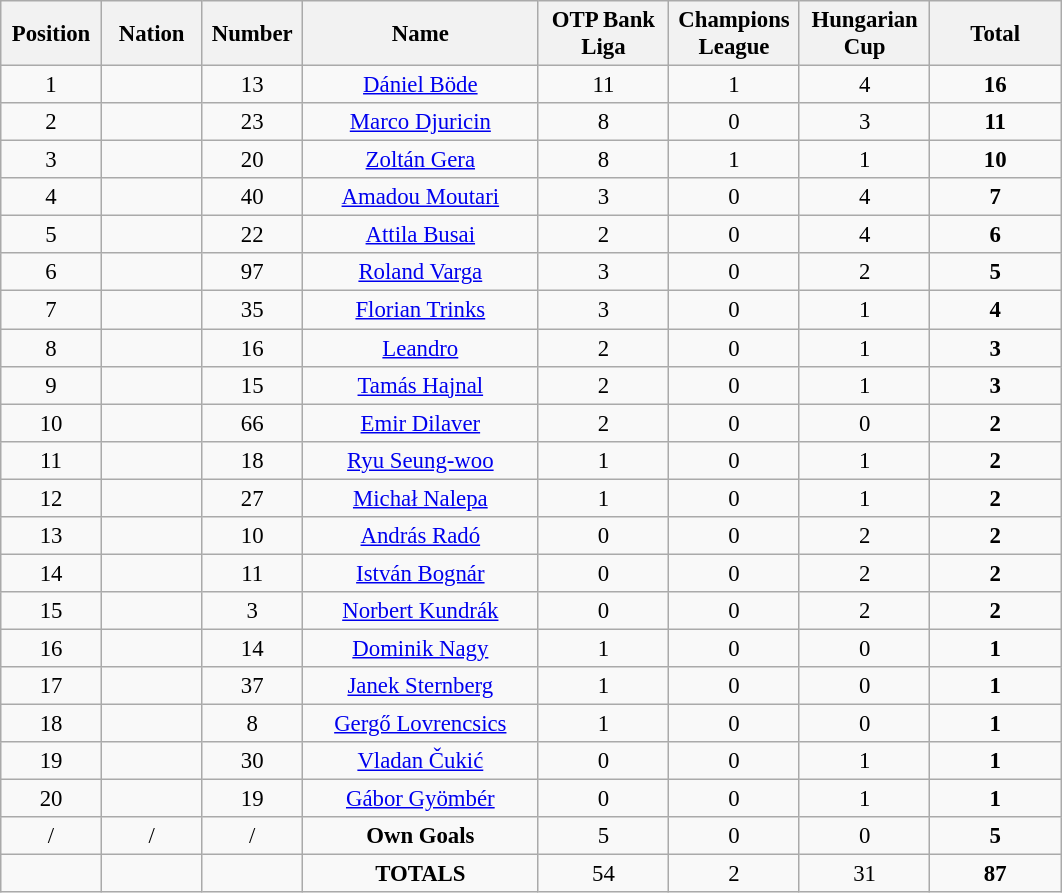<table class="wikitable" style="font-size: 95%; text-align: center;">
<tr>
<th width=60>Position</th>
<th width=60>Nation</th>
<th width=60>Number</th>
<th width=150>Name</th>
<th width=80>OTP Bank Liga</th>
<th width=80>Champions League</th>
<th width=80>Hungarian Cup</th>
<th width=80>Total</th>
</tr>
<tr>
<td>1</td>
<td></td>
<td>13</td>
<td><a href='#'>Dániel Böde</a></td>
<td>11</td>
<td>1</td>
<td>4</td>
<td><strong>16</strong></td>
</tr>
<tr>
<td>2</td>
<td></td>
<td>23</td>
<td><a href='#'>Marco Djuricin</a></td>
<td>8</td>
<td>0</td>
<td>3</td>
<td><strong>11</strong></td>
</tr>
<tr>
<td>3</td>
<td></td>
<td>20</td>
<td><a href='#'>Zoltán Gera</a></td>
<td>8</td>
<td>1</td>
<td>1</td>
<td><strong>10</strong></td>
</tr>
<tr>
<td>4</td>
<td></td>
<td>40</td>
<td><a href='#'>Amadou Moutari</a></td>
<td>3</td>
<td>0</td>
<td>4</td>
<td><strong>7</strong></td>
</tr>
<tr>
<td>5</td>
<td></td>
<td>22</td>
<td><a href='#'>Attila Busai</a></td>
<td>2</td>
<td>0</td>
<td>4</td>
<td><strong>6</strong></td>
</tr>
<tr>
<td>6</td>
<td></td>
<td>97</td>
<td><a href='#'>Roland Varga</a></td>
<td>3</td>
<td>0</td>
<td>2</td>
<td><strong>5</strong></td>
</tr>
<tr>
<td>7</td>
<td></td>
<td>35</td>
<td><a href='#'>Florian Trinks</a></td>
<td>3</td>
<td>0</td>
<td>1</td>
<td><strong>4</strong></td>
</tr>
<tr>
<td>8</td>
<td></td>
<td>16</td>
<td><a href='#'>Leandro</a></td>
<td>2</td>
<td>0</td>
<td>1</td>
<td><strong>3</strong></td>
</tr>
<tr>
<td>9</td>
<td></td>
<td>15</td>
<td><a href='#'>Tamás Hajnal</a></td>
<td>2</td>
<td>0</td>
<td>1</td>
<td><strong>3</strong></td>
</tr>
<tr>
<td>10</td>
<td></td>
<td>66</td>
<td><a href='#'>Emir Dilaver</a></td>
<td>2</td>
<td>0</td>
<td>0</td>
<td><strong>2</strong></td>
</tr>
<tr>
<td>11</td>
<td></td>
<td>18</td>
<td><a href='#'>Ryu Seung-woo</a></td>
<td>1</td>
<td>0</td>
<td>1</td>
<td><strong>2</strong></td>
</tr>
<tr>
<td>12</td>
<td></td>
<td>27</td>
<td><a href='#'>Michał Nalepa</a></td>
<td>1</td>
<td>0</td>
<td>1</td>
<td><strong>2</strong></td>
</tr>
<tr>
<td>13</td>
<td></td>
<td>10</td>
<td><a href='#'>András Radó</a></td>
<td>0</td>
<td>0</td>
<td>2</td>
<td><strong>2</strong></td>
</tr>
<tr>
<td>14</td>
<td></td>
<td>11</td>
<td><a href='#'>István Bognár</a></td>
<td>0</td>
<td>0</td>
<td>2</td>
<td><strong>2</strong></td>
</tr>
<tr>
<td>15</td>
<td></td>
<td>3</td>
<td><a href='#'>Norbert Kundrák</a></td>
<td>0</td>
<td>0</td>
<td>2</td>
<td><strong>2</strong></td>
</tr>
<tr>
<td>16</td>
<td></td>
<td>14</td>
<td><a href='#'>Dominik Nagy</a></td>
<td>1</td>
<td>0</td>
<td>0</td>
<td><strong>1</strong></td>
</tr>
<tr>
<td>17</td>
<td></td>
<td>37</td>
<td><a href='#'>Janek Sternberg</a></td>
<td>1</td>
<td>0</td>
<td>0</td>
<td><strong>1</strong></td>
</tr>
<tr>
<td>18</td>
<td></td>
<td>8</td>
<td><a href='#'>Gergő Lovrencsics</a></td>
<td>1</td>
<td>0</td>
<td>0</td>
<td><strong>1</strong></td>
</tr>
<tr>
<td>19</td>
<td></td>
<td>30</td>
<td><a href='#'>Vladan Čukić</a></td>
<td>0</td>
<td>0</td>
<td>1</td>
<td><strong>1</strong></td>
</tr>
<tr>
<td>20</td>
<td></td>
<td>19</td>
<td><a href='#'>Gábor Gyömbér</a></td>
<td>0</td>
<td>0</td>
<td>1</td>
<td><strong>1</strong></td>
</tr>
<tr>
<td>/</td>
<td>/</td>
<td>/</td>
<td><strong>Own Goals</strong></td>
<td>5</td>
<td>0</td>
<td>0</td>
<td><strong>5</strong></td>
</tr>
<tr>
<td></td>
<td></td>
<td></td>
<td><strong>TOTALS</strong></td>
<td>54</td>
<td>2</td>
<td>31</td>
<td><strong>87</strong></td>
</tr>
</table>
